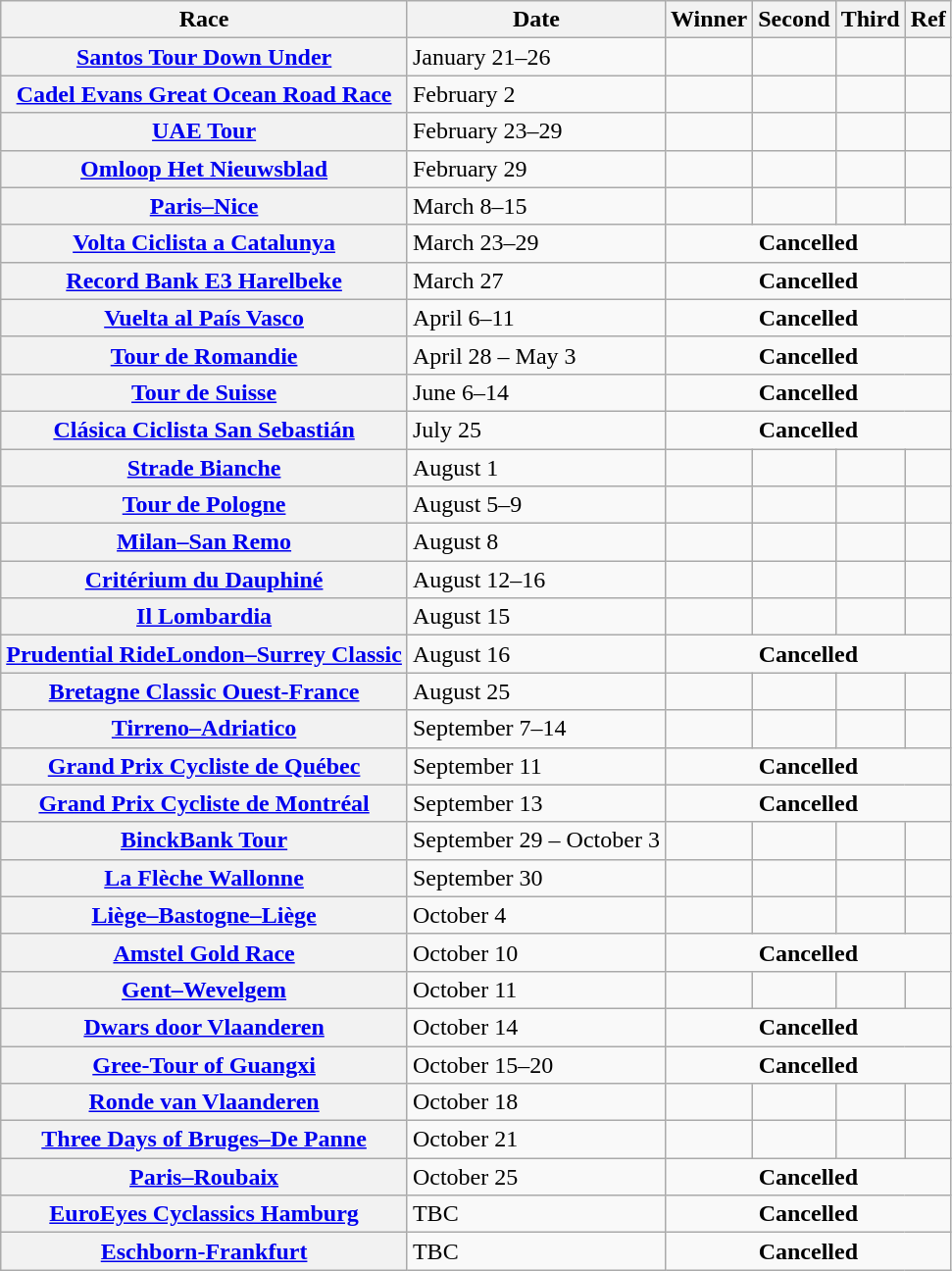<table class="wikitable plainrowheaders">
<tr>
<th>Race</th>
<th>Date</th>
<th>Winner</th>
<th>Second</th>
<th>Third</th>
<th>Ref</th>
</tr>
<tr>
<th scope=row> <a href='#'>Santos Tour Down Under</a></th>
<td>January 21–26</td>
<td></td>
<td></td>
<td></td>
<td></td>
</tr>
<tr>
<th scope=row> <a href='#'>Cadel Evans Great Ocean Road Race</a></th>
<td>February 2</td>
<td></td>
<td></td>
<td></td>
<td></td>
</tr>
<tr>
<th scope=row> <a href='#'>UAE Tour</a></th>
<td>February 23–29</td>
<td></td>
<td></td>
<td></td>
<td></td>
</tr>
<tr>
<th scope=row> <a href='#'>Omloop Het Nieuwsblad</a></th>
<td>February 29</td>
<td></td>
<td></td>
<td></td>
<td></td>
</tr>
<tr>
<th scope=row> <a href='#'>Paris–Nice</a></th>
<td>March 8–15</td>
<td></td>
<td></td>
<td></td>
<td></td>
</tr>
<tr>
<th scope=row> <a href='#'>Volta Ciclista a Catalunya</a></th>
<td>March 23–29</td>
<td style="text-align: center;" colspan="4"><strong>Cancelled</strong></td>
</tr>
<tr>
<th scope=row> <a href='#'>Record Bank E3 Harelbeke</a></th>
<td>March 27</td>
<td style="text-align: center;" colspan="4"><strong>Cancelled</strong></td>
</tr>
<tr>
<th scope=row> <a href='#'>Vuelta al País Vasco</a></th>
<td>April 6–11</td>
<td style="text-align: center;" colspan="4"><strong>Cancelled</strong></td>
</tr>
<tr>
<th scope=row> <a href='#'>Tour de Romandie</a></th>
<td>April 28 – May 3</td>
<td style="text-align: center;" colspan="4"><strong>Cancelled</strong></td>
</tr>
<tr>
<th scope=row> <a href='#'>Tour de Suisse</a></th>
<td>June 6–14</td>
<td style="text-align: center;" colspan="4"><strong>Cancelled</strong></td>
</tr>
<tr>
<th scope=row> <a href='#'>Clásica Ciclista San Sebastián</a></th>
<td>July 25</td>
<td style="text-align: center;" colspan="4"><strong>Cancelled</strong></td>
</tr>
<tr>
<th scope=row> <a href='#'>Strade Bianche</a></th>
<td>August 1</td>
<td></td>
<td></td>
<td></td>
<td></td>
</tr>
<tr>
<th scope=row> <a href='#'>Tour de Pologne</a></th>
<td>August 5–9</td>
<td></td>
<td></td>
<td></td>
<td></td>
</tr>
<tr>
<th scope=row> <a href='#'>Milan–San Remo</a></th>
<td>August 8</td>
<td></td>
<td></td>
<td></td>
<td></td>
</tr>
<tr>
<th scope=row> <a href='#'>Critérium du Dauphiné</a></th>
<td>August 12–16</td>
<td></td>
<td></td>
<td></td>
<td></td>
</tr>
<tr>
<th scope=row> <a href='#'>Il Lombardia</a></th>
<td>August 15</td>
<td></td>
<td></td>
<td></td>
<td></td>
</tr>
<tr>
<th scope=row> <a href='#'>Prudential RideLondon–Surrey Classic</a></th>
<td>August 16</td>
<td style="text-align: center;" colspan="4"><strong>Cancelled</strong></td>
</tr>
<tr>
<th scope=row> <a href='#'>Bretagne Classic Ouest-France</a></th>
<td>August 25</td>
<td></td>
<td></td>
<td></td>
<td></td>
</tr>
<tr>
<th scope=row> <a href='#'>Tirreno–Adriatico</a></th>
<td>September 7–14</td>
<td></td>
<td></td>
<td></td>
<td></td>
</tr>
<tr>
<th scope=row> <a href='#'>Grand Prix Cycliste de Québec</a></th>
<td>September 11</td>
<td style="text-align: center;" colspan="4"><strong>Cancelled</strong></td>
</tr>
<tr>
<th scope=row> <a href='#'>Grand Prix Cycliste de Montréal</a></th>
<td>September 13</td>
<td style="text-align: center;" colspan="4"><strong>Cancelled</strong></td>
</tr>
<tr>
<th scope=row> <a href='#'>BinckBank Tour</a></th>
<td>September 29 – October 3</td>
<td></td>
<td></td>
<td></td>
<td></td>
</tr>
<tr>
<th scope=row> <a href='#'>La Flèche Wallonne</a></th>
<td>September 30</td>
<td></td>
<td></td>
<td></td>
<td></td>
</tr>
<tr>
<th scope=row> <a href='#'>Liège–Bastogne–Liège</a></th>
<td>October 4</td>
<td></td>
<td></td>
<td></td>
<td></td>
</tr>
<tr>
<th scope=row> <a href='#'>Amstel Gold Race</a></th>
<td>October 10</td>
<td style="text-align: center;" colspan="4"><strong>Cancelled</strong></td>
</tr>
<tr>
<th scope=row> <a href='#'>Gent–Wevelgem</a></th>
<td>October 11</td>
<td></td>
<td></td>
<td></td>
<td></td>
</tr>
<tr>
<th scope=row> <a href='#'>Dwars door Vlaanderen</a></th>
<td>October 14</td>
<td style="text-align: center;" colspan="4"><strong>Cancelled</strong></td>
</tr>
<tr>
<th scope=row> <a href='#'>Gree-Tour of Guangxi</a></th>
<td>October 15–20</td>
<td style="text-align: center;" colspan="4"><strong>Cancelled</strong></td>
</tr>
<tr>
<th scope=row> <a href='#'>Ronde van Vlaanderen</a></th>
<td>October 18</td>
<td></td>
<td></td>
<td></td>
<td></td>
</tr>
<tr>
<th scope=row> <a href='#'>Three Days of Bruges–De Panne</a></th>
<td>October 21</td>
<td></td>
<td></td>
<td></td>
<td></td>
</tr>
<tr>
<th scope=row> <a href='#'>Paris–Roubaix</a></th>
<td>October 25</td>
<td style="text-align: center;" colspan="4"><strong>Cancelled</strong></td>
</tr>
<tr>
<th scope=row> <a href='#'>EuroEyes Cyclassics Hamburg</a></th>
<td>TBC</td>
<td style="text-align: center;" colspan="4"><strong>Cancelled</strong></td>
</tr>
<tr>
<th scope=row> <a href='#'>Eschborn-Frankfurt</a></th>
<td>TBC</td>
<td style="text-align: center;" colspan="4"><strong>Cancelled</strong></td>
</tr>
</table>
